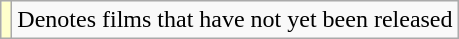<table class="wikitable">
<tr>
<td style="background:#ffc;"></td>
<td>Denotes films that have not yet been released</td>
</tr>
</table>
